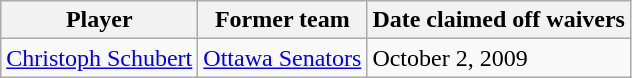<table class="wikitable">
<tr>
<th>Player</th>
<th>Former team</th>
<th>Date claimed off waivers</th>
</tr>
<tr>
<td><a href='#'>Christoph Schubert</a></td>
<td><a href='#'>Ottawa Senators</a></td>
<td>October 2, 2009</td>
</tr>
</table>
